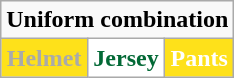<table class="wikitable"  style="display: inline-table;">
<tr>
<td align="center" Colspan="3"><strong>Uniform combination</strong></td>
</tr>
<tr align="center">
<td style="background:#fee11a; color:#aaaaaa"><strong>Helmet</strong></td>
<td style="background:white; color:#036936"><strong>Jersey</strong></td>
<td style="background:#fee11a; color:white"><strong>Pants</strong></td>
</tr>
</table>
